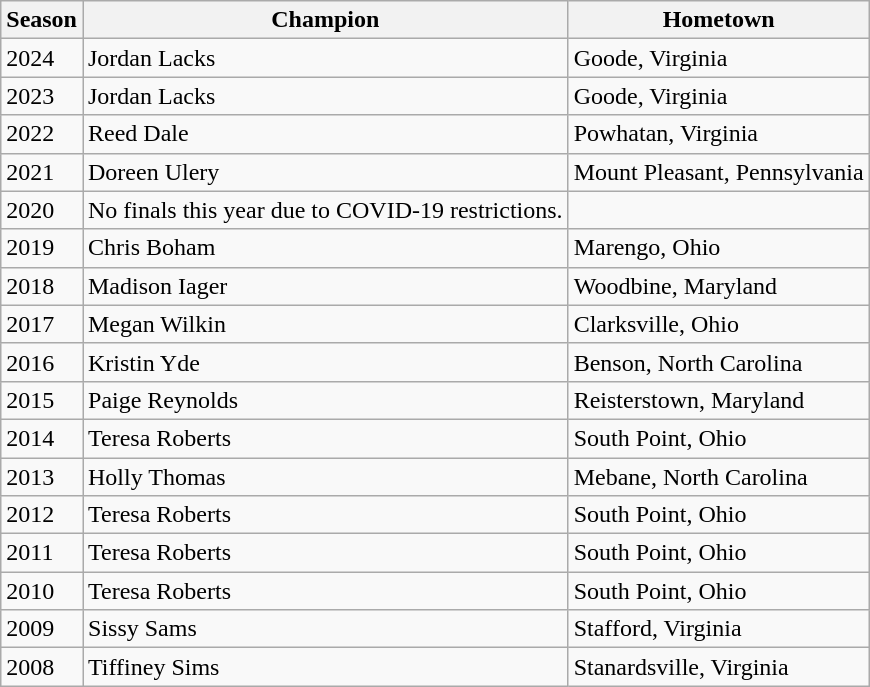<table class="wikitable">
<tr>
<th>Season</th>
<th>Champion</th>
<th>Hometown</th>
</tr>
<tr>
<td>2024</td>
<td>Jordan Lacks</td>
<td>Goode, Virginia</td>
</tr>
<tr>
<td>2023</td>
<td>Jordan Lacks</td>
<td>Goode, Virginia</td>
</tr>
<tr>
<td>2022</td>
<td>Reed Dale</td>
<td>Powhatan, Virginia</td>
</tr>
<tr>
<td>2021</td>
<td>Doreen Ulery</td>
<td>Mount Pleasant, Pennsylvania</td>
</tr>
<tr>
<td>2020</td>
<td>No finals this year due to COVID-19 restrictions.</td>
<td></td>
</tr>
<tr>
<td>2019</td>
<td>Chris Boham</td>
<td>Marengo, Ohio</td>
</tr>
<tr>
<td>2018</td>
<td>Madison Iager</td>
<td>Woodbine, Maryland</td>
</tr>
<tr>
<td>2017</td>
<td>Megan Wilkin</td>
<td>Clarksville, Ohio</td>
</tr>
<tr>
<td>2016</td>
<td>Kristin Yde</td>
<td>Benson, North Carolina</td>
</tr>
<tr>
<td>2015</td>
<td>Paige Reynolds</td>
<td>Reisterstown, Maryland</td>
</tr>
<tr>
<td>2014</td>
<td>Teresa Roberts</td>
<td>South Point, Ohio</td>
</tr>
<tr>
<td>2013</td>
<td>Holly Thomas</td>
<td>Mebane, North Carolina</td>
</tr>
<tr>
<td>2012</td>
<td>Teresa Roberts</td>
<td>South Point, Ohio</td>
</tr>
<tr>
<td>2011</td>
<td>Teresa Roberts</td>
<td>South Point, Ohio</td>
</tr>
<tr>
<td>2010</td>
<td>Teresa Roberts</td>
<td>South Point, Ohio</td>
</tr>
<tr>
<td>2009</td>
<td>Sissy Sams</td>
<td>Stafford, Virginia</td>
</tr>
<tr>
<td>2008</td>
<td>Tiffiney Sims</td>
<td>Stanardsville, Virginia</td>
</tr>
</table>
